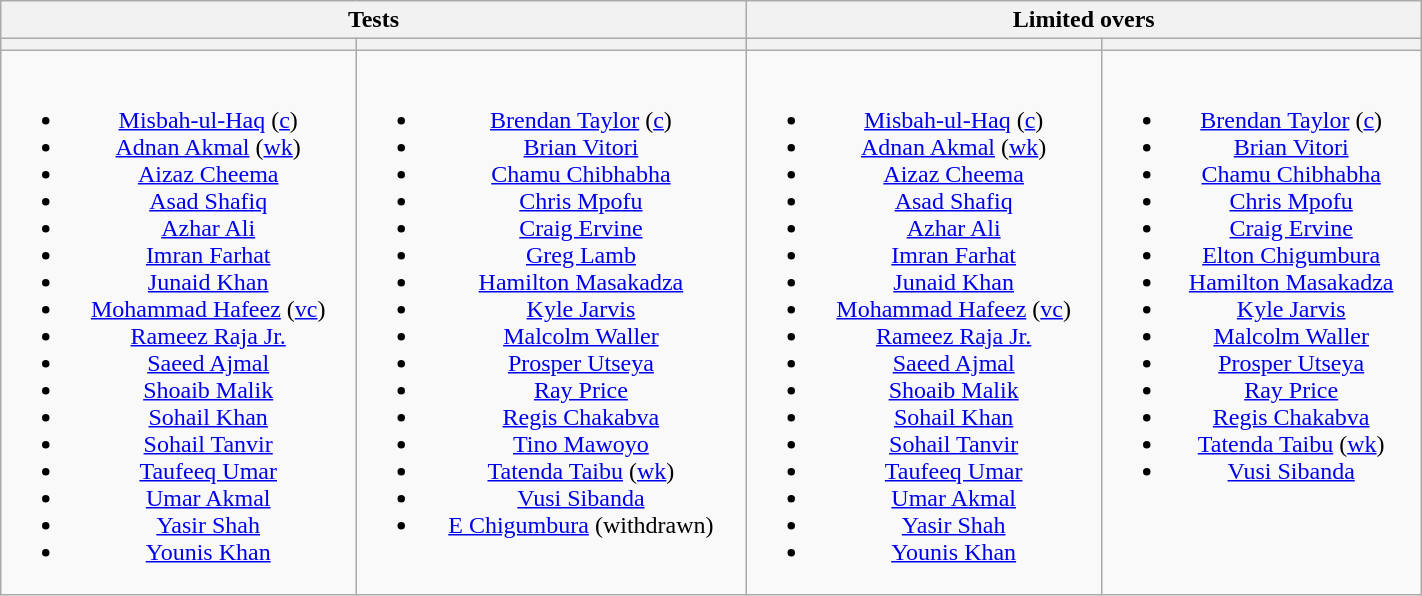<table class="wikitable" style="text-align:center; width:75%; margin:auto">
<tr>
<th colspan=2>Tests</th>
<th colspan=2>Limited overs</th>
</tr>
<tr>
<th></th>
<th></th>
<th></th>
<th></th>
</tr>
<tr style="vertical-align:top">
<td><br><ul><li><a href='#'>Misbah-ul-Haq</a> (<a href='#'>c</a>)</li><li><a href='#'>Adnan Akmal</a> (<a href='#'>wk</a>)</li><li><a href='#'>Aizaz Cheema</a></li><li><a href='#'>Asad Shafiq</a></li><li><a href='#'>Azhar Ali</a></li><li><a href='#'>Imran Farhat</a></li><li><a href='#'>Junaid Khan</a></li><li><a href='#'>Mohammad Hafeez</a> (<a href='#'>vc</a>)</li><li><a href='#'>Rameez Raja Jr.</a></li><li><a href='#'>Saeed Ajmal</a></li><li><a href='#'>Shoaib Malik</a></li><li><a href='#'>Sohail Khan</a></li><li><a href='#'>Sohail Tanvir</a></li><li><a href='#'>Taufeeq Umar</a></li><li><a href='#'>Umar Akmal</a></li><li><a href='#'>Yasir Shah</a></li><li><a href='#'>Younis Khan</a></li></ul></td>
<td><br><ul><li><a href='#'>Brendan Taylor</a> (<a href='#'>c</a>)</li><li><a href='#'>Brian Vitori</a></li><li><a href='#'>Chamu Chibhabha</a></li><li><a href='#'>Chris Mpofu</a></li><li><a href='#'>Craig Ervine</a></li><li><a href='#'>Greg Lamb</a></li><li><a href='#'>Hamilton Masakadza</a></li><li><a href='#'>Kyle Jarvis</a></li><li><a href='#'>Malcolm Waller</a></li><li><a href='#'>Prosper Utseya</a></li><li><a href='#'>Ray Price</a></li><li><a href='#'>Regis Chakabva</a></li><li><a href='#'>Tino Mawoyo</a></li><li><a href='#'>Tatenda Taibu</a> (<a href='#'>wk</a>)</li><li><a href='#'>Vusi Sibanda</a></li><li><a href='#'>E Chigumbura</a> (withdrawn)</li></ul></td>
<td><br><ul><li><a href='#'>Misbah-ul-Haq</a> (<a href='#'>c</a>)</li><li><a href='#'>Adnan Akmal</a> (<a href='#'>wk</a>)</li><li><a href='#'>Aizaz Cheema</a></li><li><a href='#'>Asad Shafiq</a></li><li><a href='#'>Azhar Ali</a></li><li><a href='#'>Imran Farhat</a></li><li><a href='#'>Junaid Khan</a></li><li><a href='#'>Mohammad Hafeez</a> (<a href='#'>vc</a>)</li><li><a href='#'>Rameez Raja Jr.</a></li><li><a href='#'>Saeed Ajmal</a></li><li><a href='#'>Shoaib Malik</a></li><li><a href='#'>Sohail Khan</a></li><li><a href='#'>Sohail Tanvir</a></li><li><a href='#'>Taufeeq Umar</a></li><li><a href='#'>Umar Akmal</a></li><li><a href='#'>Yasir Shah</a></li><li><a href='#'>Younis Khan</a></li></ul></td>
<td><br><ul><li><a href='#'>Brendan Taylor</a> (<a href='#'>c</a>)</li><li><a href='#'>Brian Vitori</a></li><li><a href='#'>Chamu Chibhabha</a></li><li><a href='#'>Chris Mpofu</a></li><li><a href='#'>Craig Ervine</a></li><li><a href='#'>Elton Chigumbura</a></li><li><a href='#'>Hamilton Masakadza</a></li><li><a href='#'>Kyle Jarvis</a></li><li><a href='#'>Malcolm Waller</a></li><li><a href='#'>Prosper Utseya</a></li><li><a href='#'>Ray Price</a></li><li><a href='#'>Regis Chakabva</a></li><li><a href='#'>Tatenda Taibu</a> (<a href='#'>wk</a>)</li><li><a href='#'>Vusi Sibanda</a></li></ul></td>
</tr>
</table>
